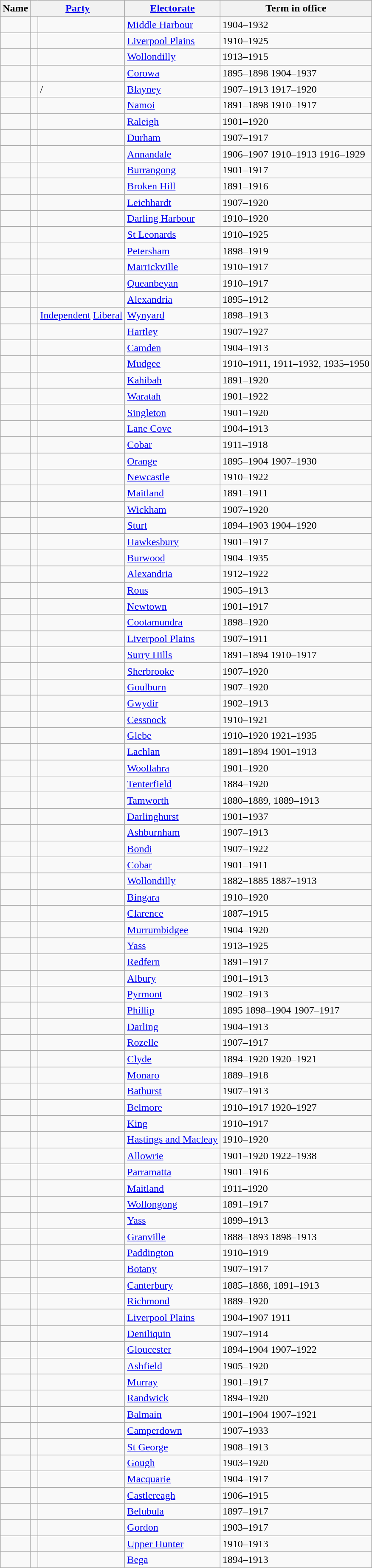<table class="wikitable sortable">
<tr ">
<th><strong>Name</strong></th>
<th colspan=2><strong><a href='#'>Party</a></strong></th>
<th><strong><a href='#'>Electorate</a></strong></th>
<th><strong>Term in office</strong></th>
</tr>
<tr>
<td></td>
<td> </td>
<td></td>
<td><a href='#'>Middle Harbour</a></td>
<td>1904–1932</td>
</tr>
<tr>
<td></td>
<td> </td>
<td></td>
<td><a href='#'>Liverpool Plains</a></td>
<td>1910–1925</td>
</tr>
<tr>
<td></td>
<td> </td>
<td></td>
<td><a href='#'>Wollondilly</a></td>
<td>1913–1915</td>
</tr>
<tr>
<td></td>
<td> </td>
<td></td>
<td><a href='#'>Corowa</a></td>
<td>1895–1898 1904–1937</td>
</tr>
<tr>
<td></td>
<td> </td>
<td> / </td>
<td><a href='#'>Blayney</a></td>
<td>1907–1913 1917–1920</td>
</tr>
<tr>
<td></td>
<td> </td>
<td></td>
<td><a href='#'>Namoi</a></td>
<td>1891–1898 1910–1917</td>
</tr>
<tr>
<td></td>
<td> </td>
<td></td>
<td><a href='#'>Raleigh</a></td>
<td>1901–1920</td>
</tr>
<tr>
<td></td>
<td> </td>
<td></td>
<td><a href='#'>Durham</a></td>
<td>1907–1917</td>
</tr>
<tr>
<td></td>
<td> </td>
<td></td>
<td><a href='#'>Annandale</a></td>
<td>1906–1907 1910–1913 1916–1929</td>
</tr>
<tr>
<td></td>
<td> </td>
<td></td>
<td><a href='#'>Burrangong</a></td>
<td>1901–1917</td>
</tr>
<tr>
<td></td>
<td> </td>
<td></td>
<td><a href='#'>Broken Hill</a></td>
<td>1891–1916</td>
</tr>
<tr>
<td></td>
<td> </td>
<td></td>
<td><a href='#'>Leichhardt</a></td>
<td>1907–1920</td>
</tr>
<tr>
<td></td>
<td> </td>
<td></td>
<td><a href='#'>Darling Harbour</a></td>
<td>1910–1920</td>
</tr>
<tr>
<td></td>
<td> </td>
<td></td>
<td><a href='#'>St Leonards</a></td>
<td>1910–1925</td>
</tr>
<tr>
<td></td>
<td> </td>
<td></td>
<td><a href='#'>Petersham</a></td>
<td>1898–1919</td>
</tr>
<tr>
<td></td>
<td> </td>
<td></td>
<td><a href='#'>Marrickville</a></td>
<td>1910–1917</td>
</tr>
<tr>
<td></td>
<td> </td>
<td></td>
<td><a href='#'>Queanbeyan</a></td>
<td>1910–1917</td>
</tr>
<tr>
<td></td>
<td> </td>
<td></td>
<td><a href='#'>Alexandria</a></td>
<td>1895–1912</td>
</tr>
<tr>
<td></td>
<td> </td>
<td><a href='#'>Independent</a> <a href='#'>Liberal</a></td>
<td><a href='#'>Wynyard</a></td>
<td>1898–1913</td>
</tr>
<tr>
<td></td>
<td> </td>
<td></td>
<td><a href='#'>Hartley</a></td>
<td>1907–1927</td>
</tr>
<tr>
<td></td>
<td> </td>
<td></td>
<td><a href='#'>Camden</a></td>
<td>1904–1913</td>
</tr>
<tr>
<td></td>
<td> </td>
<td></td>
<td><a href='#'>Mudgee</a></td>
<td>1910–1911, 1911–1932, 1935–1950</td>
</tr>
<tr>
<td></td>
<td> </td>
<td></td>
<td><a href='#'>Kahibah</a></td>
<td>1891–1920</td>
</tr>
<tr>
<td></td>
<td> </td>
<td></td>
<td><a href='#'>Waratah</a></td>
<td>1901–1922</td>
</tr>
<tr>
<td></td>
<td> </td>
<td></td>
<td><a href='#'>Singleton</a></td>
<td>1901–1920</td>
</tr>
<tr>
<td></td>
<td> </td>
<td></td>
<td><a href='#'>Lane Cove</a></td>
<td>1904–1913</td>
</tr>
<tr>
<td></td>
<td> </td>
<td></td>
<td><a href='#'>Cobar</a></td>
<td>1911–1918</td>
</tr>
<tr>
<td></td>
<td> </td>
<td></td>
<td><a href='#'>Orange</a></td>
<td>1895–1904 1907–1930</td>
</tr>
<tr>
<td></td>
<td> </td>
<td></td>
<td><a href='#'>Newcastle</a></td>
<td>1910–1922</td>
</tr>
<tr>
<td></td>
<td> </td>
<td></td>
<td><a href='#'>Maitland</a></td>
<td>1891–1911</td>
</tr>
<tr>
<td></td>
<td> </td>
<td></td>
<td><a href='#'>Wickham</a></td>
<td>1907–1920</td>
</tr>
<tr>
<td></td>
<td> </td>
<td></td>
<td><a href='#'>Sturt</a></td>
<td>1894–1903 1904–1920</td>
</tr>
<tr>
<td></td>
<td> </td>
<td></td>
<td><a href='#'>Hawkesbury</a></td>
<td>1901–1917</td>
</tr>
<tr>
<td></td>
<td> </td>
<td></td>
<td><a href='#'>Burwood</a></td>
<td>1904–1935</td>
</tr>
<tr>
<td></td>
<td> </td>
<td></td>
<td><a href='#'>Alexandria</a></td>
<td>1912–1922</td>
</tr>
<tr>
<td></td>
<td> </td>
<td></td>
<td><a href='#'>Rous</a></td>
<td>1905–1913</td>
</tr>
<tr>
<td></td>
<td> </td>
<td></td>
<td><a href='#'>Newtown</a></td>
<td>1901–1917</td>
</tr>
<tr>
<td></td>
<td> </td>
<td></td>
<td><a href='#'>Cootamundra</a></td>
<td>1898–1920</td>
</tr>
<tr>
<td></td>
<td> </td>
<td></td>
<td><a href='#'>Liverpool Plains</a></td>
<td>1907–1911</td>
</tr>
<tr>
<td></td>
<td> </td>
<td></td>
<td><a href='#'>Surry Hills</a></td>
<td>1891–1894 1910–1917</td>
</tr>
<tr>
<td></td>
<td> </td>
<td></td>
<td><a href='#'>Sherbrooke</a></td>
<td>1907–1920</td>
</tr>
<tr>
<td></td>
<td> </td>
<td></td>
<td><a href='#'>Goulburn</a></td>
<td>1907–1920</td>
</tr>
<tr>
<td></td>
<td> </td>
<td></td>
<td><a href='#'>Gwydir</a></td>
<td>1902–1913</td>
</tr>
<tr>
<td></td>
<td> </td>
<td></td>
<td><a href='#'>Cessnock</a></td>
<td>1910–1921</td>
</tr>
<tr>
<td></td>
<td> </td>
<td></td>
<td><a href='#'>Glebe</a></td>
<td>1910–1920 1921–1935</td>
</tr>
<tr>
<td></td>
<td> </td>
<td></td>
<td><a href='#'>Lachlan</a></td>
<td>1891–1894 1901–1913</td>
</tr>
<tr>
<td></td>
<td> </td>
<td></td>
<td><a href='#'>Woollahra</a></td>
<td>1901–1920</td>
</tr>
<tr>
<td></td>
<td> </td>
<td></td>
<td><a href='#'>Tenterfield</a></td>
<td>1884–1920</td>
</tr>
<tr>
<td></td>
<td> </td>
<td></td>
<td><a href='#'>Tamworth</a></td>
<td>1880–1889, 1889–1913</td>
</tr>
<tr>
<td></td>
<td> </td>
<td></td>
<td><a href='#'>Darlinghurst</a></td>
<td>1901–1937</td>
</tr>
<tr>
<td></td>
<td> </td>
<td></td>
<td><a href='#'>Ashburnham</a></td>
<td>1907–1913</td>
</tr>
<tr>
<td></td>
<td> </td>
<td></td>
<td><a href='#'>Bondi</a></td>
<td>1907–1922</td>
</tr>
<tr>
<td></td>
<td> </td>
<td></td>
<td><a href='#'>Cobar</a></td>
<td>1901–1911</td>
</tr>
<tr>
<td></td>
<td> </td>
<td></td>
<td><a href='#'>Wollondilly</a></td>
<td>1882–1885 1887–1913</td>
</tr>
<tr>
<td></td>
<td> </td>
<td></td>
<td><a href='#'>Bingara</a></td>
<td>1910–1920</td>
</tr>
<tr>
<td></td>
<td> </td>
<td></td>
<td><a href='#'>Clarence</a></td>
<td>1887–1915</td>
</tr>
<tr>
<td></td>
<td> </td>
<td></td>
<td><a href='#'>Murrumbidgee</a></td>
<td>1904–1920</td>
</tr>
<tr>
<td></td>
<td> </td>
<td></td>
<td><a href='#'>Yass</a></td>
<td>1913–1925</td>
</tr>
<tr>
<td></td>
<td> </td>
<td></td>
<td><a href='#'>Redfern</a></td>
<td>1891–1917</td>
</tr>
<tr>
<td></td>
<td> </td>
<td></td>
<td><a href='#'>Albury</a></td>
<td>1901–1913</td>
</tr>
<tr>
<td></td>
<td> </td>
<td></td>
<td><a href='#'>Pyrmont</a></td>
<td>1902–1913</td>
</tr>
<tr>
<td></td>
<td> </td>
<td></td>
<td><a href='#'>Phillip</a></td>
<td>1895 1898–1904 1907–1917</td>
</tr>
<tr>
<td></td>
<td> </td>
<td></td>
<td><a href='#'>Darling</a></td>
<td>1904–1913</td>
</tr>
<tr>
<td></td>
<td> </td>
<td></td>
<td><a href='#'>Rozelle</a></td>
<td>1907–1917</td>
</tr>
<tr>
<td></td>
<td> </td>
<td></td>
<td><a href='#'>Clyde</a></td>
<td>1894–1920 1920–1921</td>
</tr>
<tr>
<td></td>
<td> </td>
<td></td>
<td><a href='#'>Monaro</a></td>
<td>1889–1918</td>
</tr>
<tr>
<td></td>
<td> </td>
<td></td>
<td><a href='#'>Bathurst</a></td>
<td>1907–1913</td>
</tr>
<tr>
<td></td>
<td> </td>
<td></td>
<td><a href='#'>Belmore</a></td>
<td>1910–1917 1920–1927</td>
</tr>
<tr>
<td></td>
<td> </td>
<td></td>
<td><a href='#'>King</a></td>
<td>1910–1917</td>
</tr>
<tr>
<td></td>
<td> </td>
<td></td>
<td><a href='#'>Hastings and Macleay</a></td>
<td>1910–1920</td>
</tr>
<tr>
<td></td>
<td> </td>
<td></td>
<td><a href='#'>Allowrie</a></td>
<td>1901–1920 1922–1938</td>
</tr>
<tr>
<td></td>
<td> </td>
<td></td>
<td><a href='#'>Parramatta</a></td>
<td>1901–1916</td>
</tr>
<tr>
<td></td>
<td> </td>
<td></td>
<td><a href='#'>Maitland</a></td>
<td>1911–1920</td>
</tr>
<tr>
<td></td>
<td> </td>
<td></td>
<td><a href='#'>Wollongong</a></td>
<td>1891–1917</td>
</tr>
<tr>
<td></td>
<td> </td>
<td></td>
<td><a href='#'>Yass</a></td>
<td>1899–1913</td>
</tr>
<tr>
<td></td>
<td> </td>
<td></td>
<td><a href='#'>Granville</a></td>
<td>1888–1893 1898–1913</td>
</tr>
<tr>
<td></td>
<td> </td>
<td></td>
<td><a href='#'>Paddington</a></td>
<td>1910–1919</td>
</tr>
<tr>
<td></td>
<td> </td>
<td></td>
<td><a href='#'>Botany</a></td>
<td>1907–1917</td>
</tr>
<tr>
<td></td>
<td> </td>
<td></td>
<td><a href='#'>Canterbury</a></td>
<td>1885–1888, 1891–1913</td>
</tr>
<tr>
<td></td>
<td> </td>
<td></td>
<td><a href='#'>Richmond</a></td>
<td>1889–1920</td>
</tr>
<tr>
<td></td>
<td> </td>
<td></td>
<td><a href='#'>Liverpool Plains</a></td>
<td>1904–1907 1911</td>
</tr>
<tr>
<td></td>
<td> </td>
<td></td>
<td><a href='#'>Deniliquin</a></td>
<td>1907–1914</td>
</tr>
<tr>
<td></td>
<td> </td>
<td></td>
<td><a href='#'>Gloucester</a></td>
<td>1894–1904 1907–1922</td>
</tr>
<tr>
<td></td>
<td> </td>
<td></td>
<td><a href='#'>Ashfield</a></td>
<td>1905–1920</td>
</tr>
<tr>
<td></td>
<td> </td>
<td></td>
<td><a href='#'>Murray</a></td>
<td>1901–1917</td>
</tr>
<tr>
<td></td>
<td> </td>
<td></td>
<td><a href='#'>Randwick</a></td>
<td>1894–1920</td>
</tr>
<tr>
<td></td>
<td> </td>
<td></td>
<td><a href='#'>Balmain</a></td>
<td>1901–1904 1907–1921</td>
</tr>
<tr>
<td></td>
<td> </td>
<td></td>
<td><a href='#'>Camperdown</a></td>
<td>1907–1933</td>
</tr>
<tr>
<td></td>
<td> </td>
<td></td>
<td><a href='#'>St George</a></td>
<td>1908–1913</td>
</tr>
<tr>
<td></td>
<td> </td>
<td></td>
<td><a href='#'>Gough</a></td>
<td>1903–1920</td>
</tr>
<tr>
<td></td>
<td> </td>
<td></td>
<td><a href='#'>Macquarie</a></td>
<td>1904–1917</td>
</tr>
<tr>
<td></td>
<td> </td>
<td></td>
<td><a href='#'>Castlereagh</a></td>
<td>1906–1915</td>
</tr>
<tr>
<td></td>
<td> </td>
<td></td>
<td><a href='#'>Belubula</a></td>
<td>1897–1917</td>
</tr>
<tr>
<td></td>
<td> </td>
<td></td>
<td><a href='#'>Gordon</a></td>
<td>1903–1917</td>
</tr>
<tr>
<td></td>
<td> </td>
<td></td>
<td><a href='#'>Upper Hunter</a></td>
<td>1910–1913</td>
</tr>
<tr>
<td></td>
<td> </td>
<td></td>
<td><a href='#'>Bega</a></td>
<td>1894–1913</td>
</tr>
</table>
